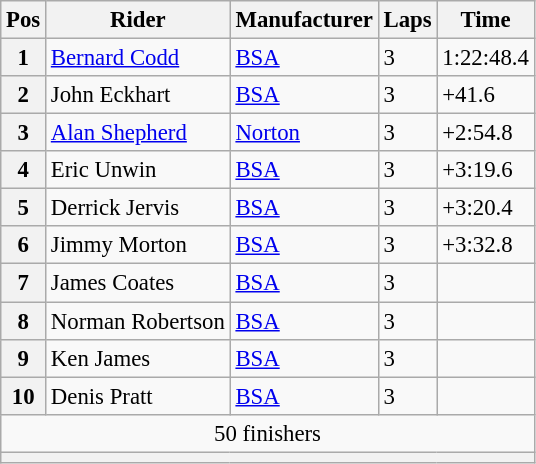<table class="wikitable" style="font-size: 95%;">
<tr>
<th>Pos</th>
<th>Rider</th>
<th>Manufacturer</th>
<th>Laps</th>
<th>Time</th>
</tr>
<tr>
<th>1</th>
<td><a href='#'>Bernard Codd</a></td>
<td><a href='#'>BSA</a></td>
<td>3</td>
<td>1:22:48.4</td>
</tr>
<tr>
<th>2</th>
<td>John Eckhart</td>
<td><a href='#'>BSA</a></td>
<td>3</td>
<td>+41.6</td>
</tr>
<tr>
<th>3</th>
<td><a href='#'>Alan Shepherd</a></td>
<td><a href='#'>Norton</a></td>
<td>3</td>
<td>+2:54.8</td>
</tr>
<tr>
<th>4</th>
<td>Eric Unwin</td>
<td><a href='#'>BSA</a></td>
<td>3</td>
<td>+3:19.6</td>
</tr>
<tr>
<th>5</th>
<td>Derrick Jervis</td>
<td><a href='#'>BSA</a></td>
<td>3</td>
<td>+3:20.4</td>
</tr>
<tr>
<th>6</th>
<td>Jimmy Morton</td>
<td><a href='#'>BSA</a></td>
<td>3</td>
<td>+3:32.8</td>
</tr>
<tr>
<th>7</th>
<td>James Coates</td>
<td><a href='#'>BSA</a></td>
<td>3</td>
<td></td>
</tr>
<tr>
<th>8</th>
<td>Norman Robertson</td>
<td><a href='#'>BSA</a></td>
<td>3</td>
<td></td>
</tr>
<tr>
<th>9</th>
<td>Ken James</td>
<td><a href='#'>BSA</a></td>
<td>3</td>
<td></td>
</tr>
<tr>
<th>10</th>
<td>Denis Pratt</td>
<td><a href='#'>BSA</a></td>
<td>3</td>
<td></td>
</tr>
<tr>
<td colspan=5 align=center>50 finishers</td>
</tr>
<tr>
<th colspan=5></th>
</tr>
</table>
